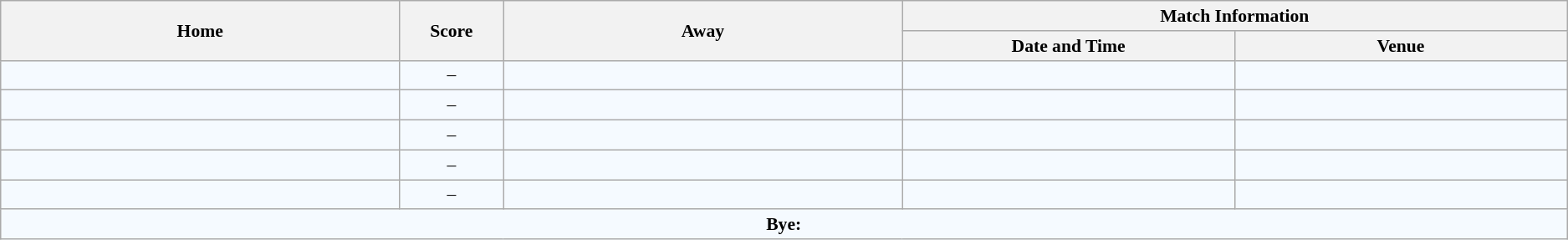<table class="wikitable" style="border-collapse:collapse; font-size:90%; text-align:center;">
<tr>
<th rowspan="2" width="12%">Home</th>
<th rowspan="2" width="3%">Score</th>
<th rowspan="2" width="12%">Away</th>
<th colspan="2">Match Information</th>
</tr>
<tr bgcolor="#EFEFEF">
<th width="10%">Date and Time</th>
<th width="10%">Venue</th>
</tr>
<tr bgcolor="#F5FAFF">
<td align="centre"></td>
<td>–</td>
<td align="centre"></td>
<td></td>
<td></td>
</tr>
<tr bgcolor="#F5FAFF">
<td align="centre"></td>
<td>–</td>
<td align="centre"></td>
<td></td>
<td></td>
</tr>
<tr bgcolor="#F5FAFF">
<td align="centre"></td>
<td>–</td>
<td align="centre"></td>
<td></td>
<td></td>
</tr>
<tr bgcolor="#F5FAFF">
<td align="centre"></td>
<td>–</td>
<td align="centre"></td>
<td></td>
<td></td>
</tr>
<tr bgcolor="#F5FAFF">
<td align="centre"></td>
<td>–</td>
<td align="centre"></td>
<td></td>
<td></td>
</tr>
<tr bgcolor="#F5FAFF">
<td colspan="5" style="text-align:centre;"><strong>Bye:</strong></td>
</tr>
</table>
